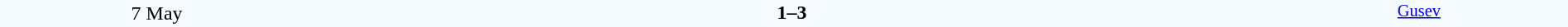<table style="width: 100%; background:#F5FAFF;" cellspacing="0">
<tr>
<td align=center rowspan=3 width=20%>7 May</td>
</tr>
<tr>
<td width=24% align=right></td>
<td align=center width=13%><strong>1–3</strong></td>
<td width=24%></td>
<td style=font-size:85% rowspan=3 valign=top align=center><a href='#'>Gusev</a></td>
</tr>
<tr style=font-size:85%>
<td align=right valign=top></td>
<td></td>
<td></td>
</tr>
</table>
